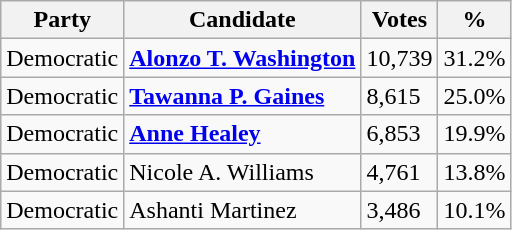<table class="wikitable">
<tr>
<th>Party</th>
<th>Candidate</th>
<th>Votes</th>
<th>%</th>
</tr>
<tr>
<td>Democratic</td>
<td><strong><a href='#'>Alonzo T. Washington</a></strong></td>
<td>10,739</td>
<td>31.2%</td>
</tr>
<tr>
<td>Democratic</td>
<td><strong><a href='#'>Tawanna P. Gaines</a></strong></td>
<td>8,615</td>
<td>25.0%</td>
</tr>
<tr>
<td>Democratic</td>
<td><strong><a href='#'>Anne Healey</a></strong></td>
<td>6,853</td>
<td>19.9%</td>
</tr>
<tr>
<td>Democratic</td>
<td>Nicole A. Williams</td>
<td>4,761</td>
<td>13.8%</td>
</tr>
<tr>
<td>Democratic</td>
<td>Ashanti Martinez</td>
<td>3,486</td>
<td>10.1%</td>
</tr>
</table>
